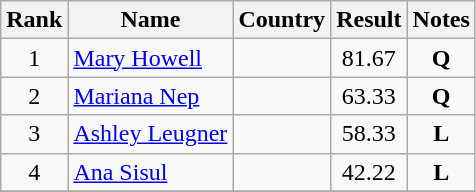<table class="wikitable sortable" style="text-align:center;">
<tr>
<th>Rank</th>
<th>Name</th>
<th>Country</th>
<th>Result</th>
<th>Notes</th>
</tr>
<tr>
<td>1</td>
<td align=left><a href='#'>Mary Howell</a></td>
<td align=left></td>
<td>81.67</td>
<td><strong>Q</strong></td>
</tr>
<tr>
<td>2</td>
<td align=left><a href='#'>Mariana Nep</a></td>
<td align=left></td>
<td>63.33</td>
<td><strong>Q</strong></td>
</tr>
<tr>
<td>3</td>
<td align=left><a href='#'>Ashley Leugner</a></td>
<td align=left></td>
<td>58.33</td>
<td><strong>L</strong></td>
</tr>
<tr>
<td>4</td>
<td align=left><a href='#'>Ana Sisul</a></td>
<td align=left></td>
<td>42.22</td>
<td><strong>L</strong></td>
</tr>
<tr>
</tr>
</table>
